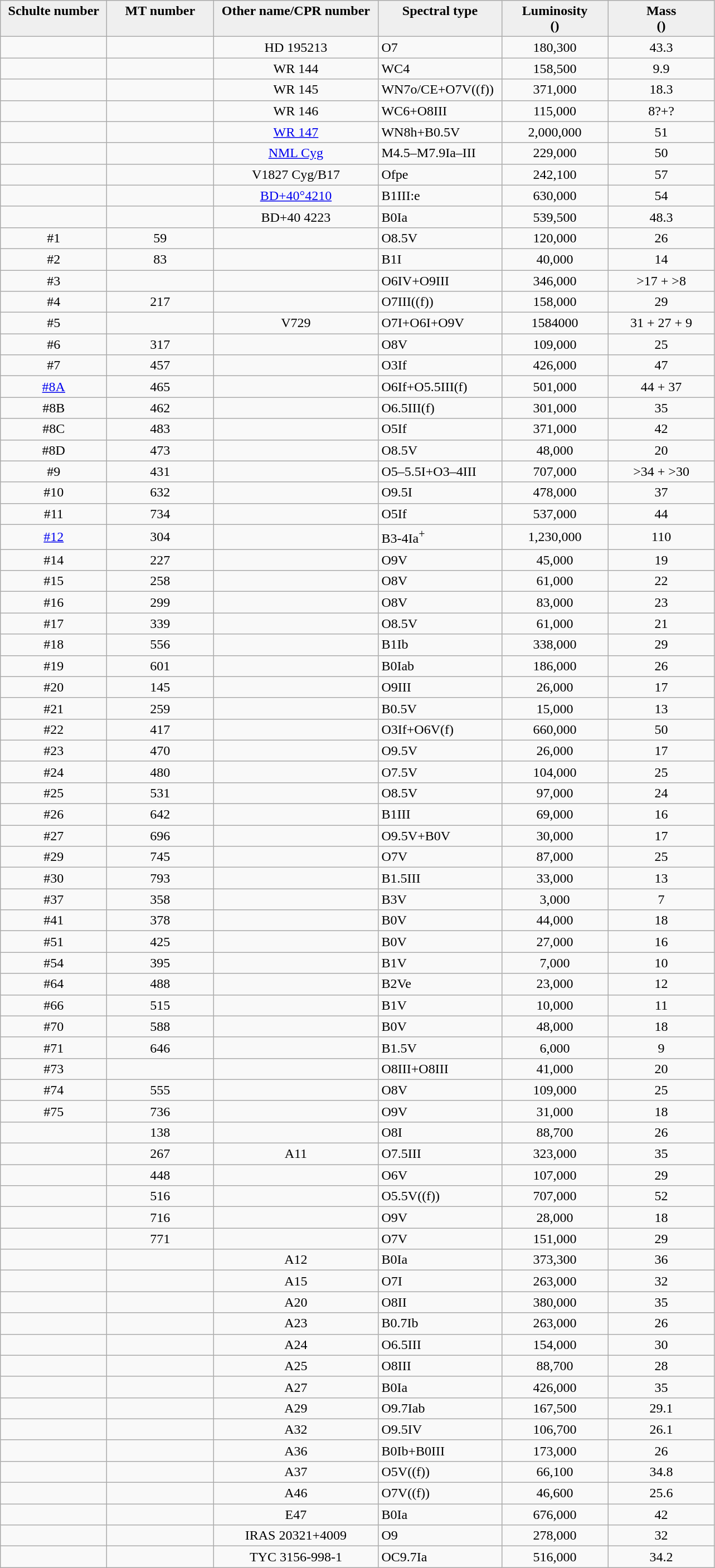<table class="wikitable sortable">
<tr>
<th style="background:#efefef;" valign="top" width="120" align="center">Schulte number</th>
<th style="background:#efefef;" valign="top" width="120" align="center">MT number</th>
<th style="background:#efefef;" valign="top" width="190" align="center">Other name/CPR number</th>
<th style="background:#efefef;" valign="top" width="140" align="center">Spectral type</th>
<th style="background:#efefef;" valign="top" width="120" align="center">Luminosity<br>()</th>
<th style="background:#efefef;" valign="top" width="120" align="center">Mass<br>()</th>
</tr>
<tr>
<td></td>
<td></td>
<td align="center">HD 195213</td>
<td>O7</td>
<td align="center">180,300</td>
<td align="center">43.3</td>
</tr>
<tr>
<td></td>
<td></td>
<td align="center">WR 144</td>
<td>WC4</td>
<td align="center">158,500</td>
<td align="center">9.9</td>
</tr>
<tr>
<td></td>
<td></td>
<td align="center">WR 145</td>
<td>WN7o/CE+O7V((f))</td>
<td align="center">371,000</td>
<td align="center">18.3</td>
</tr>
<tr>
<td></td>
<td></td>
<td align="center">WR 146</td>
<td>WC6+O8III</td>
<td align="center">115,000</td>
<td align="center">8?+?</td>
</tr>
<tr>
<td></td>
<td></td>
<td align="center"><a href='#'>WR 147</a></td>
<td>WN8h+B0.5V</td>
<td align="center">2,000,000</td>
<td align="center">51</td>
</tr>
<tr>
<td></td>
<td></td>
<td align="center"><a href='#'>NML Cyg</a></td>
<td>M4.5–M7.9Ia–III</td>
<td align="center">229,000</td>
<td align="center">50</td>
</tr>
<tr>
<td></td>
<td></td>
<td align="center">V1827 Cyg/B17</td>
<td>Ofpe</td>
<td align="center">242,100</td>
<td align="center">57</td>
</tr>
<tr>
<td></td>
<td></td>
<td align="center"><a href='#'>BD+40°4210</a></td>
<td>B1III:e</td>
<td align="center">630,000</td>
<td align="center">54</td>
</tr>
<tr>
<td></td>
<td></td>
<td align="center">BD+40 4223</td>
<td>B0Ia</td>
<td align="center">539,500</td>
<td align="center">48.3</td>
</tr>
<tr>
<td align="center">#1</td>
<td align="center">59</td>
<td></td>
<td>O8.5V</td>
<td align="center">120,000</td>
<td align="center">26</td>
</tr>
<tr>
<td align="center">#2</td>
<td align="center">83</td>
<td></td>
<td>B1I</td>
<td align="center">40,000</td>
<td align="center">14</td>
</tr>
<tr>
<td align="center">#3</td>
<td align="center"></td>
<td></td>
<td>O6IV+O9III</td>
<td align="center">346,000</td>
<td align="center">>17 + >8</td>
</tr>
<tr>
<td align="center">#4</td>
<td align="center">217</td>
<td></td>
<td>O7III((f))</td>
<td align="center">158,000</td>
<td align="center">29</td>
</tr>
<tr>
<td align="center">#5</td>
<td align="center"></td>
<td align="center">V729</td>
<td>O7I+O6I+O9V</td>
<td align="center">1584000</td>
<td align="center">31 + 27 + 9</td>
</tr>
<tr>
<td align="center">#6</td>
<td align="center">317</td>
<td></td>
<td>O8V</td>
<td align="center">109,000</td>
<td align="center">25</td>
</tr>
<tr>
<td align="center">#7</td>
<td align="center">457</td>
<td></td>
<td>O3If</td>
<td align="center">426,000</td>
<td align="center">47</td>
</tr>
<tr>
<td align="center"><a href='#'>#8A</a></td>
<td align="center">465</td>
<td></td>
<td>O6If+O5.5III(f)</td>
<td align="center">501,000</td>
<td align="center">44 + 37</td>
</tr>
<tr>
<td align="center">#8B</td>
<td align="center">462</td>
<td></td>
<td>O6.5III(f)</td>
<td align="center">301,000</td>
<td align="center">35</td>
</tr>
<tr>
<td align="center">#8C</td>
<td align="center">483</td>
<td></td>
<td>O5If</td>
<td align="center">371,000</td>
<td align="center">42</td>
</tr>
<tr>
<td align="center">#8D</td>
<td align="center">473</td>
<td></td>
<td>O8.5V</td>
<td align="center">48,000</td>
<td align="center">20</td>
</tr>
<tr>
<td align="center">#9</td>
<td align="center">431</td>
<td></td>
<td>O5–5.5I+O3–4III</td>
<td align="center">707,000</td>
<td align="center">>34 + >30</td>
</tr>
<tr>
<td align="center">#10</td>
<td align="center">632</td>
<td></td>
<td>O9.5I</td>
<td align="center">478,000</td>
<td align="center">37</td>
</tr>
<tr>
<td align="center">#11</td>
<td align="center">734</td>
<td></td>
<td>O5If</td>
<td align="center">537,000</td>
<td align="center">44</td>
</tr>
<tr>
<td align="center"><a href='#'>#12</a></td>
<td align="center">304</td>
<td></td>
<td>B3-4Ia<sup>+</sup></td>
<td align="center">1,230,000</td>
<td align="center">110</td>
</tr>
<tr>
<td align="center">#14</td>
<td align="center">227</td>
<td></td>
<td>O9V</td>
<td align="center">45,000</td>
<td align="center">19</td>
</tr>
<tr>
<td align="center">#15</td>
<td align="center">258</td>
<td></td>
<td>O8V</td>
<td align="center">61,000</td>
<td align="center">22</td>
</tr>
<tr>
<td align="center">#16</td>
<td align="center">299</td>
<td></td>
<td>O8V</td>
<td align="center">83,000</td>
<td align="center">23</td>
</tr>
<tr>
<td align="center">#17</td>
<td align="center">339</td>
<td></td>
<td>O8.5V</td>
<td align="center">61,000</td>
<td align="center">21</td>
</tr>
<tr>
<td align="center">#18</td>
<td align="center">556</td>
<td></td>
<td>B1Ib</td>
<td align="center">338,000</td>
<td align="center">29</td>
</tr>
<tr>
<td align="center">#19</td>
<td align="center">601</td>
<td></td>
<td>B0Iab</td>
<td align="center">186,000</td>
<td align="center">26</td>
</tr>
<tr>
<td align="center">#20</td>
<td align="center">145</td>
<td></td>
<td>O9III</td>
<td align="center">26,000</td>
<td align="center">17</td>
</tr>
<tr>
<td align="center">#21</td>
<td align="center">259</td>
<td></td>
<td>B0.5V</td>
<td align="center">15,000</td>
<td align="center">13</td>
</tr>
<tr>
<td align="center">#22</td>
<td align="center">417</td>
<td></td>
<td>O3If+O6V(f)</td>
<td align="center">660,000</td>
<td align="center">50</td>
</tr>
<tr>
<td align="center">#23</td>
<td align="center">470</td>
<td></td>
<td>O9.5V</td>
<td align="center">26,000</td>
<td align="center">17</td>
</tr>
<tr>
<td align="center">#24</td>
<td align="center">480</td>
<td></td>
<td>O7.5V</td>
<td align="center">104,000</td>
<td align="center">25</td>
</tr>
<tr>
<td align="center">#25</td>
<td align="center">531</td>
<td></td>
<td>O8.5V</td>
<td align="center">97,000</td>
<td align="center">24</td>
</tr>
<tr>
<td align="center">#26</td>
<td align="center">642</td>
<td></td>
<td>B1III</td>
<td align="center">69,000</td>
<td align="center">16</td>
</tr>
<tr>
<td align="center">#27</td>
<td align="center">696</td>
<td></td>
<td>O9.5V+B0V</td>
<td align="center">30,000</td>
<td align="center">17</td>
</tr>
<tr>
<td align="center">#29</td>
<td align="center">745</td>
<td></td>
<td>O7V</td>
<td align="center">87,000</td>
<td align="center">25</td>
</tr>
<tr>
<td align="center">#30</td>
<td align="center">793</td>
<td></td>
<td>B1.5III</td>
<td align="center">33,000</td>
<td align="center">13</td>
</tr>
<tr>
<td align="center">#37</td>
<td align="center">358</td>
<td></td>
<td>B3V</td>
<td align="center">3,000</td>
<td align="center">7</td>
</tr>
<tr>
<td align="center">#41</td>
<td align="center">378</td>
<td></td>
<td>B0V</td>
<td align="center">44,000</td>
<td align="center">18</td>
</tr>
<tr>
<td align="center">#51</td>
<td align="center">425</td>
<td></td>
<td>B0V</td>
<td align="center">27,000</td>
<td align="center">16</td>
</tr>
<tr>
<td align="center">#54</td>
<td align="center">395</td>
<td></td>
<td>B1V</td>
<td align="center">7,000</td>
<td align="center">10</td>
</tr>
<tr>
<td align="center">#64</td>
<td align="center">488</td>
<td></td>
<td>B2Ve</td>
<td align="center">23,000</td>
<td align="center">12</td>
</tr>
<tr>
<td align="center">#66</td>
<td align="center">515</td>
<td></td>
<td>B1V</td>
<td align="center">10,000</td>
<td align="center">11</td>
</tr>
<tr>
<td align="center">#70</td>
<td align="center">588</td>
<td></td>
<td>B0V</td>
<td align="center">48,000</td>
<td align="center">18</td>
</tr>
<tr>
<td align="center">#71</td>
<td align="center">646</td>
<td></td>
<td>B1.5V</td>
<td align="center">6,000</td>
<td align="center">9</td>
</tr>
<tr>
<td align="center">#73</td>
<td></td>
<td></td>
<td>O8III+O8III</td>
<td align="center">41,000</td>
<td align="center">20</td>
</tr>
<tr>
<td align="center">#74</td>
<td align="center">555</td>
<td></td>
<td>O8V</td>
<td align="center">109,000</td>
<td align="center">25</td>
</tr>
<tr>
<td align="center">#75</td>
<td align="center">736</td>
<td></td>
<td>O9V</td>
<td align="center">31,000</td>
<td align="center">18</td>
</tr>
<tr>
<td></td>
<td align="center">138</td>
<td></td>
<td>O8I</td>
<td align="center">88,700</td>
<td align="center">26</td>
</tr>
<tr>
<td></td>
<td align="center">267</td>
<td align="center">A11</td>
<td>O7.5III</td>
<td align="center">323,000</td>
<td align="center">35</td>
</tr>
<tr>
<td></td>
<td align="center">448</td>
<td></td>
<td>O6V</td>
<td align="center">107,000</td>
<td align="center">29</td>
</tr>
<tr>
<td align="center"></td>
<td align="center">516</td>
<td></td>
<td>O5.5V((f))</td>
<td align="center">707,000</td>
<td align="center">52</td>
</tr>
<tr>
<td></td>
<td align="center">716</td>
<td></td>
<td>O9V</td>
<td align="center">28,000</td>
<td align="center">18</td>
</tr>
<tr>
<td align="center"></td>
<td align="center">771</td>
<td></td>
<td>O7V</td>
<td align="center">151,000</td>
<td align="center">29</td>
</tr>
<tr>
<td></td>
<td></td>
<td align="center">A12</td>
<td>B0Ia</td>
<td align="center">373,300</td>
<td align="center">36</td>
</tr>
<tr>
<td></td>
<td></td>
<td align="center">A15</td>
<td>O7I</td>
<td align="center">263,000</td>
<td align="center">32</td>
</tr>
<tr>
<td></td>
<td></td>
<td align="center">A20</td>
<td>O8II</td>
<td align="center">380,000</td>
<td align="center">35</td>
</tr>
<tr>
<td></td>
<td></td>
<td align="center">A23</td>
<td>B0.7Ib</td>
<td align="center">263,000</td>
<td align="center">26</td>
</tr>
<tr>
<td></td>
<td></td>
<td align="center">A24</td>
<td>O6.5III</td>
<td align="center">154,000</td>
<td align="center">30</td>
</tr>
<tr>
<td></td>
<td></td>
<td align="center">A25</td>
<td>O8III</td>
<td align="center">88,700</td>
<td align="center">28</td>
</tr>
<tr>
<td></td>
<td></td>
<td align="center">A27</td>
<td>B0Ia</td>
<td align="center">426,000</td>
<td align="center">35</td>
</tr>
<tr>
<td></td>
<td></td>
<td align="center">A29</td>
<td>O9.7Iab</td>
<td align="center">167,500</td>
<td align="center">29.1</td>
</tr>
<tr>
<td></td>
<td></td>
<td align="center">A32</td>
<td>O9.5IV</td>
<td align="center">106,700</td>
<td align="center">26.1</td>
</tr>
<tr>
<td></td>
<td></td>
<td align="center">A36</td>
<td>B0Ib+B0III</td>
<td align="center">173,000</td>
<td align="center">26</td>
</tr>
<tr>
<td></td>
<td></td>
<td align="center">A37</td>
<td>O5V((f))</td>
<td align="center">66,100</td>
<td align="center">34.8</td>
</tr>
<tr>
<td></td>
<td></td>
<td align="center">A46</td>
<td>O7V((f))</td>
<td align="center">46,600</td>
<td align="center">25.6</td>
</tr>
<tr>
<td></td>
<td></td>
<td align="center">E47</td>
<td>B0Ia</td>
<td align="center">676,000</td>
<td align="center">42</td>
</tr>
<tr>
<td></td>
<td></td>
<td align="center">IRAS 20321+4009</td>
<td>O9</td>
<td align="center">278,000</td>
<td align="center">32</td>
</tr>
<tr>
<td></td>
<td></td>
<td align="center">TYC 3156-998-1</td>
<td>OC9.7Ia</td>
<td align="center">516,000</td>
<td align="center">34.2</td>
</tr>
</table>
